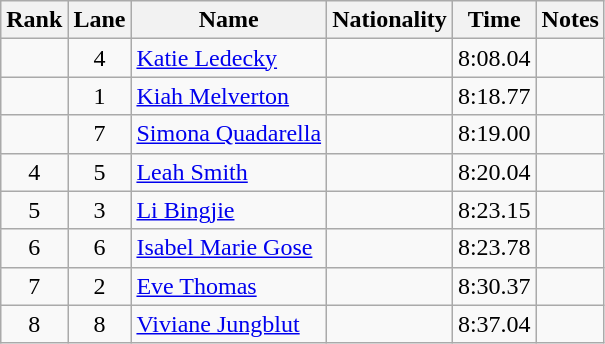<table class="wikitable sortable" style="text-align:center">
<tr>
<th>Rank</th>
<th>Lane</th>
<th>Name</th>
<th>Nationality</th>
<th>Time</th>
<th>Notes</th>
</tr>
<tr>
<td></td>
<td>4</td>
<td align=left><a href='#'>Katie Ledecky</a></td>
<td align=left></td>
<td>8:08.04</td>
<td></td>
</tr>
<tr>
<td></td>
<td>1</td>
<td align=left><a href='#'>Kiah Melverton</a></td>
<td align=left></td>
<td>8:18.77</td>
<td></td>
</tr>
<tr>
<td></td>
<td>7</td>
<td align=left><a href='#'>Simona Quadarella</a></td>
<td align=left></td>
<td>8:19.00</td>
<td></td>
</tr>
<tr>
<td>4</td>
<td>5</td>
<td align=left><a href='#'>Leah Smith</a></td>
<td align=left></td>
<td>8:20.04</td>
<td></td>
</tr>
<tr>
<td>5</td>
<td>3</td>
<td align=left><a href='#'>Li Bingjie</a></td>
<td align=left></td>
<td>8:23.15</td>
<td></td>
</tr>
<tr>
<td>6</td>
<td>6</td>
<td align=left><a href='#'>Isabel Marie Gose</a></td>
<td align=left></td>
<td>8:23.78</td>
<td></td>
</tr>
<tr>
<td>7</td>
<td>2</td>
<td align=left><a href='#'>Eve Thomas</a></td>
<td align=left></td>
<td>8:30.37</td>
<td></td>
</tr>
<tr>
<td>8</td>
<td>8</td>
<td align=left><a href='#'>Viviane Jungblut</a></td>
<td align=left></td>
<td>8:37.04</td>
<td></td>
</tr>
</table>
